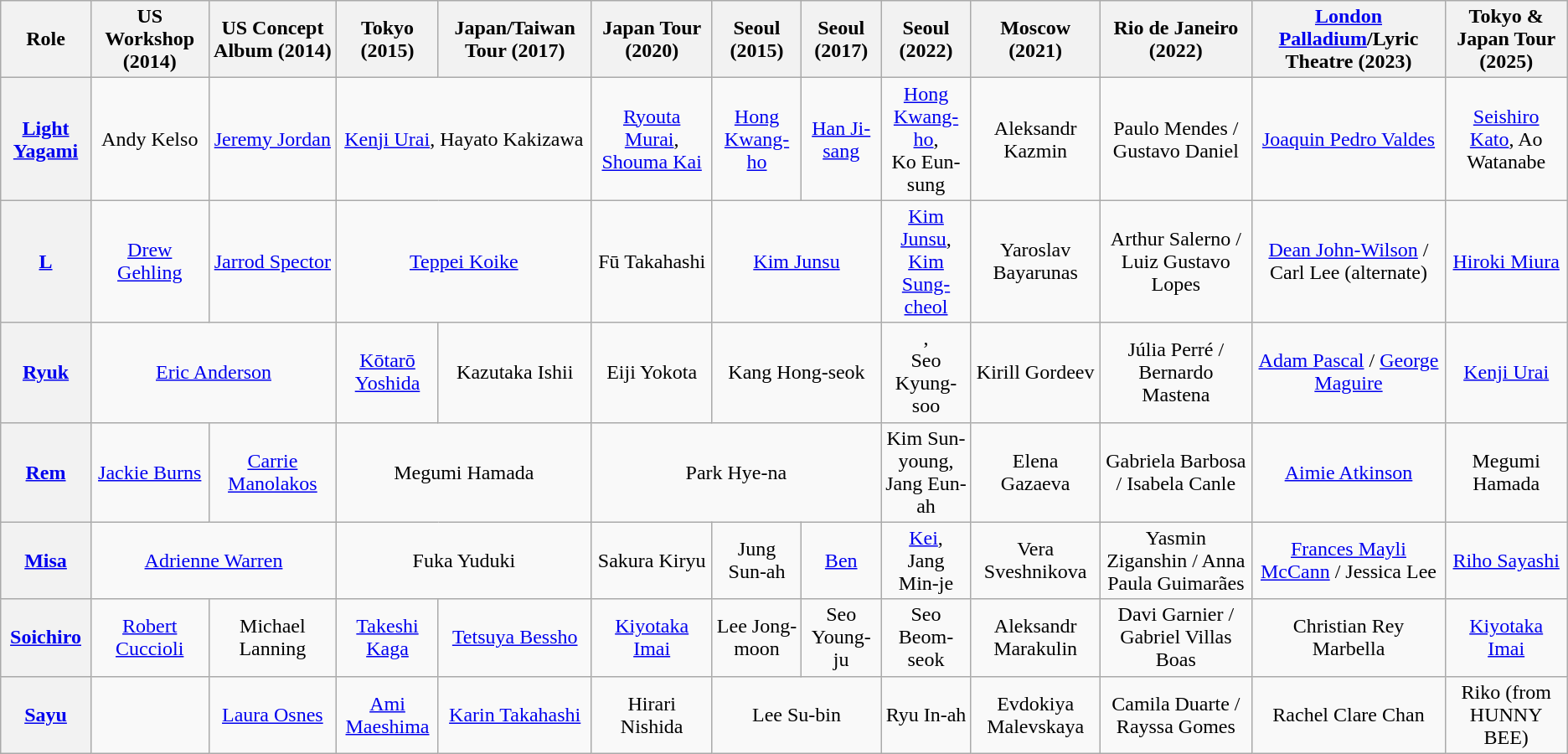<table class="wikitable" style="text-align:center;">
<tr>
<th>Role</th>
<th>US Workshop (2014)</th>
<th>US Concept Album (2014)</th>
<th>Tokyo <br>(2015)<br></th>
<th>Japan/Taiwan Tour (2017)</th>
<th>Japan Tour (2020)</th>
<th>Seoul (2015)<br></th>
<th>Seoul <br>(2017)<br></th>
<th>Seoul <br>(2022)<br></th>
<th>Moscow (2021)</th>
<th>Rio de Janeiro (2022)</th>
<th><a href='#'>London Palladium</a>/Lyric Theatre (2023)</th>
<th>Tokyo & Japan Tour (2025)</th>
</tr>
<tr>
<th scope="row"><a href='#'>Light Yagami</a></th>
<td>Andy Kelso</td>
<td><a href='#'>Jeremy Jordan</a></td>
<td colspan="2"><a href='#'>Kenji Urai</a>, Hayato Kakizawa</td>
<td><a href='#'>Ryouta Murai</a>, <a href='#'>Shouma Kai</a></td>
<td><a href='#'>Hong Kwang-ho</a></td>
<td><a href='#'>Han Ji-sang</a></td>
<td><a href='#'>Hong Kwang-ho</a>,<br>Ko Eun-sung</td>
<td>Aleksandr Kazmin</td>
<td>Paulo Mendes / Gustavo Daniel</td>
<td><a href='#'>Joaquin Pedro Valdes</a></td>
<td><a href='#'>Seishiro Kato</a>, Ao Watanabe</td>
</tr>
<tr>
<th scope="row"><a href='#'>L</a></th>
<td><a href='#'>Drew Gehling</a></td>
<td><a href='#'>Jarrod Spector</a></td>
<td colspan="2"><a href='#'>Teppei Koike</a></td>
<td>Fū Takahashi</td>
<td colspan="2"><a href='#'>Kim Junsu</a></td>
<td><a href='#'>Kim Junsu</a>,<br><a href='#'>Kim Sung-cheol</a></td>
<td>Yaroslav Bayarunas</td>
<td>Arthur Salerno / Luiz Gustavo Lopes</td>
<td><a href='#'>Dean John-Wilson</a> / Carl Lee (alternate)</td>
<td><a href='#'>Hiroki Miura</a></td>
</tr>
<tr>
<th scope="row"><a href='#'>Ryuk</a></th>
<td colspan="2"><a href='#'>Eric Anderson</a></td>
<td><a href='#'>Kōtarō Yoshida</a></td>
<td>Kazutaka Ishii</td>
<td>Eiji Yokota</td>
<td colspan="2">Kang Hong-seok</td>
<td>,<br>Seo Kyung-soo</td>
<td>Kirill Gordeev</td>
<td>Júlia Perré / Bernardo Mastena</td>
<td><a href='#'>Adam Pascal</a> / <a href='#'>George Maguire</a></td>
<td><a href='#'>Kenji Urai</a></td>
</tr>
<tr>
<th scope="row"><a href='#'>Rem</a></th>
<td><a href='#'>Jackie Burns</a></td>
<td><a href='#'>Carrie Manolakos</a></td>
<td colspan="2">Megumi Hamada</td>
<td colspan="3">Park Hye-na</td>
<td>Kim Sun-young,<br>Jang Eun-ah</td>
<td>Elena Gazaeva</td>
<td>Gabriela Barbosa / Isabela Canle</td>
<td><a href='#'>Aimie Atkinson</a></td>
<td>Megumi Hamada</td>
</tr>
<tr>
<th scope="row"><a href='#'>Misa</a></th>
<td colspan="2"><a href='#'>Adrienne Warren</a></td>
<td colspan="2">Fuka Yuduki</td>
<td>Sakura Kiryu</td>
<td>Jung Sun-ah</td>
<td><a href='#'>Ben</a></td>
<td><a href='#'>Kei</a>,<br>Jang Min-je</td>
<td>Vera Sveshnikova</td>
<td>Yasmin Ziganshin / Anna Paula Guimarães</td>
<td><a href='#'>Frances Mayli McCann</a> / Jessica Lee</td>
<td><a href='#'>Riho Sayashi</a></td>
</tr>
<tr>
<th scope="row"><a href='#'>Soichiro</a></th>
<td><a href='#'>Robert Cuccioli</a></td>
<td>Michael Lanning</td>
<td><a href='#'>Takeshi Kaga</a></td>
<td><a href='#'>Tetsuya Bessho</a></td>
<td><a href='#'>Kiyotaka Imai</a></td>
<td>Lee Jong-moon</td>
<td>Seo Young-ju</td>
<td>Seo Beom-seok</td>
<td>Aleksandr Marakulin</td>
<td>Davi Garnier / Gabriel Villas Boas</td>
<td>Christian Rey Marbella</td>
<td><a href='#'>Kiyotaka Imai</a></td>
</tr>
<tr>
<th scope="row"><a href='#'>Sayu</a></th>
<td></td>
<td><a href='#'>Laura Osnes</a></td>
<td><a href='#'>Ami Maeshima</a></td>
<td><a href='#'>Karin Takahashi</a></td>
<td>Hirari Nishida</td>
<td colspan="2">Lee Su-bin</td>
<td>Ryu In-ah</td>
<td>Evdokiya Malevskaya</td>
<td>Camila Duarte / Rayssa Gomes</td>
<td>Rachel Clare Chan</td>
<td>Riko (from HUNNY BEE)</td>
</tr>
</table>
